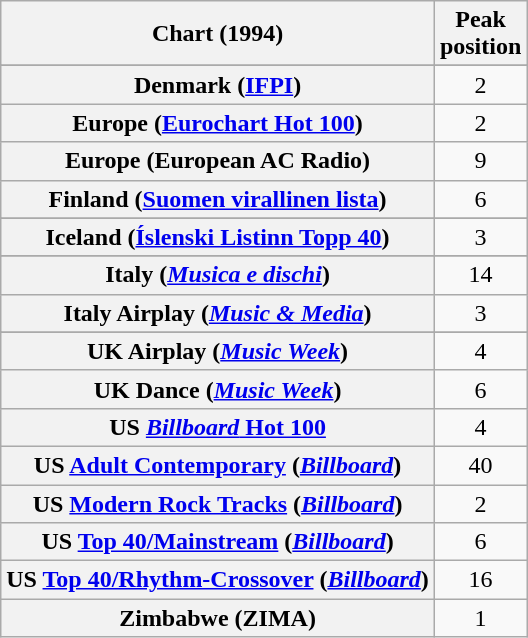<table class="wikitable sortable plainrowheaders" style="text-align:center">
<tr>
<th>Chart (1994)</th>
<th>Peak<br>position</th>
</tr>
<tr>
</tr>
<tr>
</tr>
<tr>
</tr>
<tr>
</tr>
<tr>
</tr>
<tr>
<th scope="row">Denmark (<a href='#'>IFPI</a>)</th>
<td>2</td>
</tr>
<tr>
<th scope="row">Europe (<a href='#'>Eurochart Hot 100</a>)</th>
<td>2</td>
</tr>
<tr>
<th scope="row">Europe (European AC Radio)</th>
<td>9</td>
</tr>
<tr>
<th scope="row">Finland (<a href='#'>Suomen virallinen lista</a>)</th>
<td>6</td>
</tr>
<tr>
</tr>
<tr>
</tr>
<tr>
<th scope="row">Iceland (<a href='#'>Íslenski Listinn Topp 40</a>)</th>
<td>3</td>
</tr>
<tr>
</tr>
<tr>
<th scope="row">Italy (<em><a href='#'>Musica e dischi</a></em>)</th>
<td>14</td>
</tr>
<tr>
<th scope="row">Italy Airplay (<em><a href='#'>Music & Media</a></em>)</th>
<td>3</td>
</tr>
<tr>
</tr>
<tr>
</tr>
<tr>
</tr>
<tr>
</tr>
<tr>
</tr>
<tr>
</tr>
<tr>
</tr>
<tr>
</tr>
<tr>
<th scope="row">UK Airplay (<em><a href='#'>Music Week</a></em>)</th>
<td>4</td>
</tr>
<tr>
<th scope="row">UK Dance (<em><a href='#'>Music Week</a></em>)</th>
<td>6</td>
</tr>
<tr>
<th scope="row">US <a href='#'><em>Billboard</em> Hot 100</a></th>
<td>4</td>
</tr>
<tr>
<th scope="row">US <a href='#'>Adult Contemporary</a> (<em><a href='#'>Billboard</a></em>)</th>
<td>40</td>
</tr>
<tr>
<th scope="row">US <a href='#'>Modern Rock Tracks</a> (<em><a href='#'>Billboard</a></em>)</th>
<td>2</td>
</tr>
<tr>
<th scope="row">US <a href='#'>Top 40/Mainstream</a> (<em><a href='#'>Billboard</a></em>)</th>
<td>6</td>
</tr>
<tr>
<th scope="row">US <a href='#'>Top 40/Rhythm-Crossover</a> (<em><a href='#'>Billboard</a></em>)</th>
<td>16</td>
</tr>
<tr>
<th scope="row">Zimbabwe (ZIMA)</th>
<td>1</td>
</tr>
</table>
